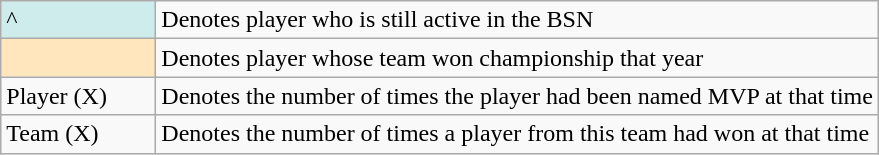<table class="wikitable">
<tr>
<td style="background-color:#CFECEC; border:1px solid #aaaaaa; width:6em">^</td>
<td>Denotes player who is still active in the BSN</td>
</tr>
<tr>
<td style="background-color:#FFE6BD; border:1px solid #aaaaaa; width:6em"></td>
<td>Denotes player whose team won championship that year</td>
</tr>
<tr>
<td>Player (X)</td>
<td>Denotes the number of times the player had been named MVP at that time</td>
</tr>
<tr>
<td>Team (X)</td>
<td>Denotes the number of times a player from this team had won at that time</td>
</tr>
</table>
